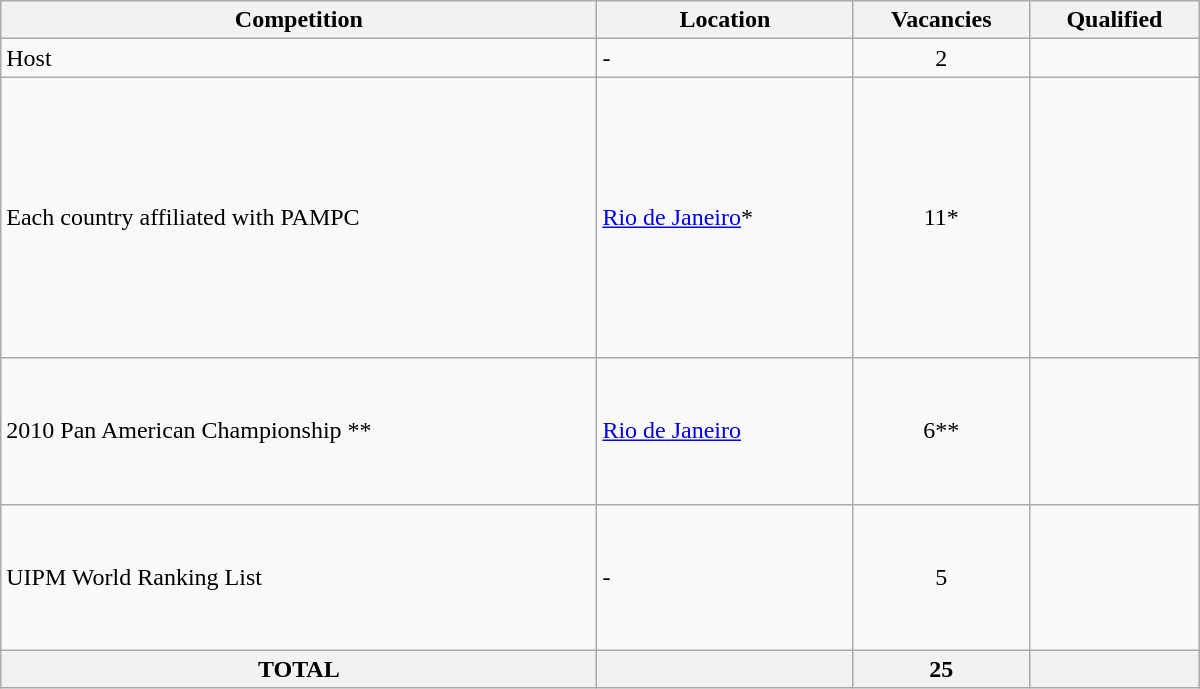<table class = "wikitable" width=800>
<tr>
<th>Competition</th>
<th>Location</th>
<th>Vacancies</th>
<th>Qualified</th>
</tr>
<tr>
<td>Host</td>
<td>-</td>
<td align="center">2</td>
<td> <br> </td>
</tr>
<tr>
<td>Each country affiliated with PAMPC</td>
<td> <a href='#'>Rio de Janeiro</a>*</td>
<td align="center">11*</td>
<td> <br>  <br>  <br>  <br>  <br>  <br>  <br> <br>  <br>  <br> </td>
</tr>
<tr>
<td>2010 Pan American Championship **</td>
<td> <a href='#'>Rio de Janeiro</a></td>
<td align="center">6**</td>
<td> <br>  <br>  <br>  <br>  <br> </td>
</tr>
<tr>
<td>UIPM World Ranking List</td>
<td>-</td>
<td align="center">5</td>
<td><br><br><br><br><br></td>
</tr>
<tr>
<th>TOTAL</th>
<th></th>
<th>25</th>
<th></th>
</tr>
</table>
